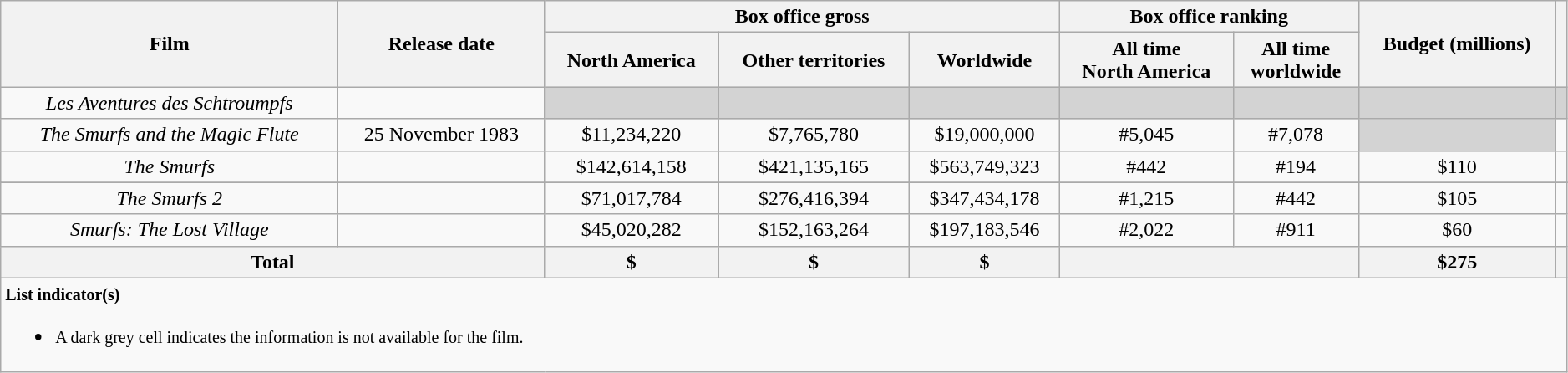<table class="wikitable sortable" width=99% border="1" style="text-align: center;">
<tr>
<th rowspan="2">Film</th>
<th rowspan="2">Release date</th>
<th colspan="3">Box office gross</th>
<th colspan="2">Box office ranking</th>
<th rowspan="2">Budget (millions)</th>
<th rowspan="2"></th>
</tr>
<tr>
<th>North America</th>
<th>Other territories</th>
<th>Worldwide</th>
<th>All time<br>North America</th>
<th>All time<br>worldwide</th>
</tr>
<tr>
<td><em>Les Aventures des Schtroumpfs</em></td>
<td></td>
<td style="background:#d3d3d3;"></td>
<td style="background:#d3d3d3;"></td>
<td style="background:#d3d3d3;"></td>
<td style="background:#d3d3d3;"></td>
<td style="background:#d3d3d3;"></td>
<td style="background:#d3d3d3;"></td>
<td style="background:#d3d3d3;"></td>
</tr>
<tr>
<td><em>The Smurfs and the Magic Flute</em></td>
<td>25 November 1983</td>
<td>$11,234,220</td>
<td>$7,765,780</td>
<td>$19,000,000</td>
<td>#5,045</td>
<td>#7,078</td>
<td style="background:#d3d3d3;"></td>
<td></td>
</tr>
<tr>
<td><em>The Smurfs</em></td>
<td></td>
<td>$142,614,158</td>
<td>$421,135,165</td>
<td>$563,749,323</td>
<td>#442</td>
<td>#194</td>
<td>$110</td>
<td></td>
</tr>
<tr>
</tr>
<tr>
<td><em>The Smurfs 2</em></td>
<td></td>
<td>$71,017,784</td>
<td>$276,416,394</td>
<td>$347,434,178</td>
<td>#1,215</td>
<td>#442</td>
<td>$105</td>
<td></td>
</tr>
<tr>
<td><em>Smurfs: The Lost Village</em></td>
<td></td>
<td>$45,020,282</td>
<td>$152,163,264</td>
<td>$197,183,546</td>
<td>#2,022</td>
<td>#911</td>
<td>$60</td>
<td></td>
</tr>
<tr>
<th colspan="2">Total</th>
<th>$</th>
<th>$</th>
<th>$</th>
<th colspan="2"></th>
<th>$275</th>
<th></th>
</tr>
<tr>
<td colspan="9" style="text-align:left;"><small><strong>List indicator(s)</strong></small><br><ul><li><small>A dark grey cell indicates the information is not available for the film.</small></li></ul></td>
</tr>
</table>
